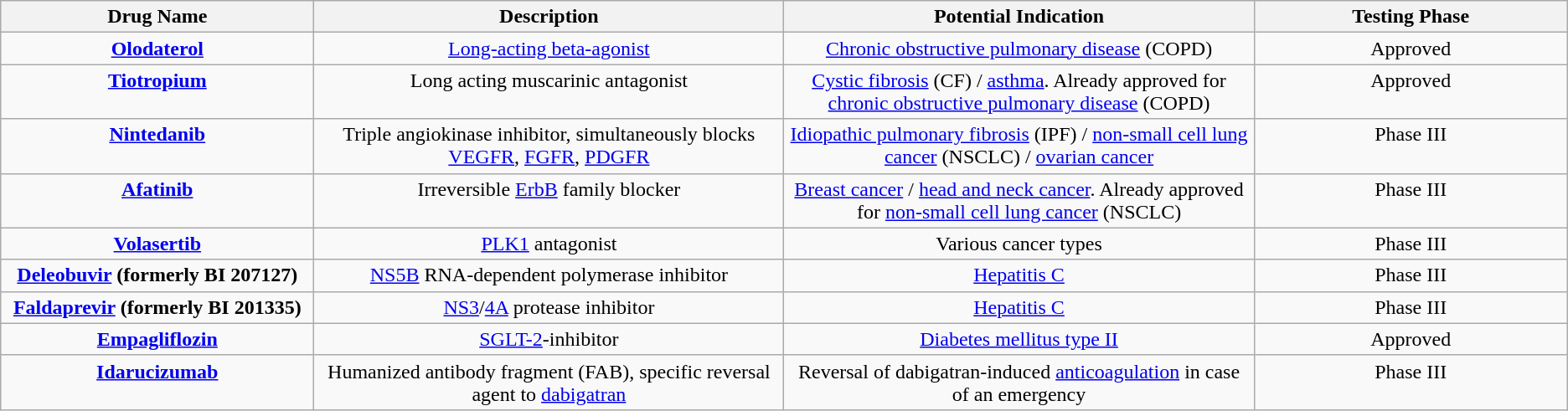<table class="wikitable sortable" style="text-align:center">
<tr valign="bottom">
<th width="20%">Drug Name</th>
<th width="30%">Description</th>
<th width="30%">Potential Indication</th>
<th width="20%">Testing Phase</th>
</tr>
<tr valign="top">
<td><strong><a href='#'>Olodaterol</a></strong></td>
<td><a href='#'>Long-acting beta-agonist</a></td>
<td><a href='#'>Chronic obstructive pulmonary disease</a> (COPD)</td>
<td>Approved</td>
</tr>
<tr valign="top">
<td><strong><a href='#'>Tiotropium</a></strong></td>
<td>Long acting muscarinic antagonist</td>
<td><a href='#'>Cystic fibrosis</a> (CF) / <a href='#'>asthma</a>. Already approved for <a href='#'>chronic obstructive pulmonary disease</a> (COPD)</td>
<td>Approved</td>
</tr>
<tr valign="top">
<td><strong><a href='#'>Nintedanib</a></strong></td>
<td>Triple angiokinase inhibitor, simultaneously blocks <a href='#'>VEGFR</a>, <a href='#'>FGFR</a>, <a href='#'>PDGFR</a></td>
<td><a href='#'>Idiopathic pulmonary fibrosis</a> (IPF) / <a href='#'>non-small cell lung cancer</a> (NSCLC) / <a href='#'>ovarian cancer</a></td>
<td>Phase III</td>
</tr>
<tr valign="top">
<td><strong><a href='#'>Afatinib</a></strong></td>
<td>Irreversible <a href='#'>ErbB</a> family blocker</td>
<td><a href='#'>Breast cancer</a> / <a href='#'>head and neck cancer</a>. Already approved for <a href='#'>non-small cell lung cancer</a> (NSCLC)</td>
<td>Phase III</td>
</tr>
<tr valign="top">
<td><strong><a href='#'>Volasertib</a></strong></td>
<td><a href='#'>PLK1</a> antagonist</td>
<td>Various cancer types</td>
<td>Phase III</td>
</tr>
<tr valign="top">
<td><strong><a href='#'>Deleobuvir</a> (formerly BI 207127)</strong></td>
<td><a href='#'>NS5B</a> RNA-dependent polymerase inhibitor</td>
<td><a href='#'>Hepatitis C</a></td>
<td>Phase III</td>
</tr>
<tr valign="top">
<td><strong><a href='#'>Faldaprevir</a> (formerly BI 201335)</strong></td>
<td><a href='#'>NS3</a>/<a href='#'>4A</a> protease inhibitor</td>
<td><a href='#'>Hepatitis C</a></td>
<td>Phase III</td>
</tr>
<tr valign="top">
<td><strong><a href='#'>Empagliflozin</a></strong></td>
<td><a href='#'>SGLT-2</a>-inhibitor</td>
<td><a href='#'>Diabetes mellitus type II</a></td>
<td>Approved</td>
</tr>
<tr valign="top">
<td><strong><a href='#'>Idarucizumab</a></strong></td>
<td>Humanized antibody fragment (FAB), specific reversal agent to <a href='#'>dabigatran</a></td>
<td>Reversal of dabigatran-induced <a href='#'>anticoagulation</a> in case of an emergency</td>
<td>Phase III</td>
</tr>
</table>
